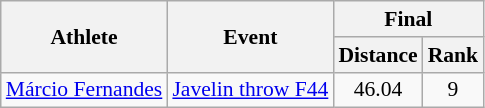<table class="wikitable" style="font-size:90%">
<tr>
<th rowspan="2">Athlete</th>
<th rowspan="2">Event</th>
<th colspan="2">Final</th>
</tr>
<tr>
<th>Distance</th>
<th>Rank</th>
</tr>
<tr align=center>
<td align=left><a href='#'>Márcio Fernandes</a></td>
<td align=left><a href='#'>Javelin throw F44</a></td>
<td>46.04</td>
<td>9</td>
</tr>
</table>
